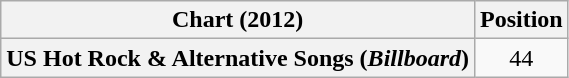<table class="wikitable plainrowheaders" style="text-align:center">
<tr>
<th scope="col">Chart (2012)</th>
<th scope="col">Position</th>
</tr>
<tr>
<th scope="row">US Hot Rock & Alternative Songs (<em>Billboard</em>)</th>
<td>44</td>
</tr>
</table>
